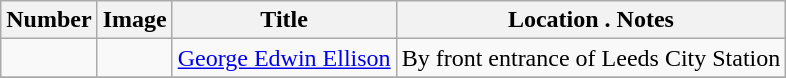<table class="wikitable sortable">
<tr>
<th>Number</th>
<th class="unsortable">Image</th>
<th>Title</th>
<th>Location . Notes</th>
</tr>
<tr>
<td></td>
<td></td>
<td><a href='#'>George Edwin Ellison</a></td>
<td>By front entrance of Leeds City Station</td>
</tr>
<tr>
</tr>
</table>
